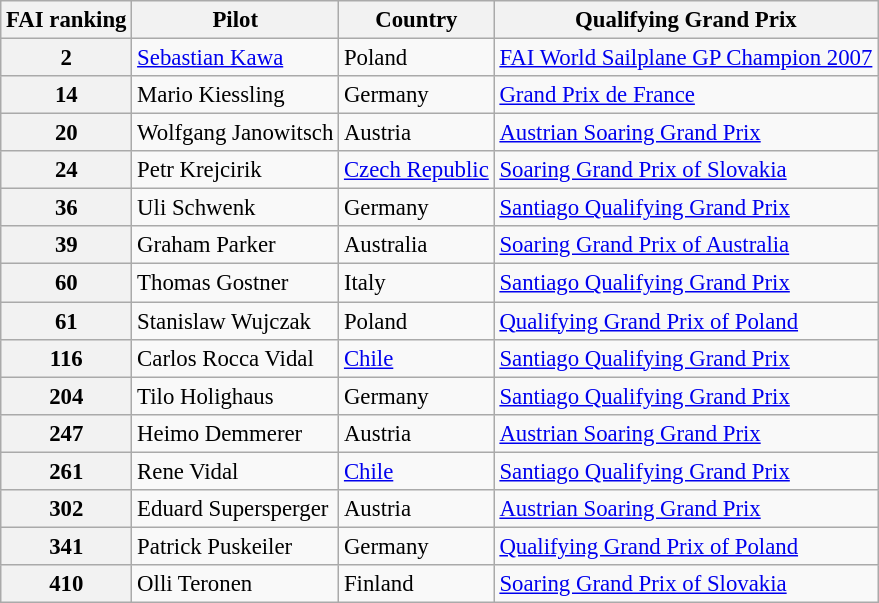<table class="wikitable" style="font-size: 95%;">
<tr>
<th>FAI ranking</th>
<th>Pilot</th>
<th>Country</th>
<th>Qualifying Grand Prix</th>
</tr>
<tr>
<th>2</th>
<td> <a href='#'>Sebastian Kawa</a></td>
<td>Poland</td>
<td><a href='#'>FAI World Sailplane GP Champion 2007</a></td>
</tr>
<tr>
<th>14</th>
<td> Mario Kiessling</td>
<td>Germany</td>
<td><a href='#'>Grand Prix de France</a></td>
</tr>
<tr>
<th>20</th>
<td> Wolfgang Janowitsch</td>
<td>Austria</td>
<td><a href='#'>Austrian Soaring Grand Prix</a></td>
</tr>
<tr>
<th>24</th>
<td> Petr Krejcirik</td>
<td><a href='#'>Czech Republic</a></td>
<td><a href='#'>Soaring Grand Prix of Slovakia</a></td>
</tr>
<tr>
<th>36</th>
<td> Uli Schwenk</td>
<td>Germany</td>
<td><a href='#'>Santiago Qualifying Grand Prix</a></td>
</tr>
<tr>
<th>39</th>
<td> Graham Parker</td>
<td>Australia</td>
<td><a href='#'>Soaring Grand Prix of Australia</a></td>
</tr>
<tr>
<th>60</th>
<td> Thomas Gostner</td>
<td>Italy</td>
<td><a href='#'>Santiago Qualifying Grand Prix</a></td>
</tr>
<tr>
<th>61</th>
<td> Stanislaw Wujczak</td>
<td>Poland</td>
<td><a href='#'>Qualifying Grand Prix of Poland</a></td>
</tr>
<tr>
<th>116</th>
<td> Carlos Rocca Vidal</td>
<td><a href='#'>Chile</a></td>
<td><a href='#'>Santiago Qualifying Grand Prix</a></td>
</tr>
<tr>
<th>204</th>
<td> Tilo Holighaus</td>
<td>Germany</td>
<td><a href='#'>Santiago Qualifying Grand Prix</a></td>
</tr>
<tr>
<th>247</th>
<td> Heimo Demmerer</td>
<td>Austria</td>
<td><a href='#'>Austrian Soaring Grand Prix</a></td>
</tr>
<tr>
<th>261</th>
<td> Rene Vidal</td>
<td><a href='#'>Chile</a></td>
<td><a href='#'>Santiago Qualifying Grand Prix</a></td>
</tr>
<tr>
<th>302</th>
<td> Eduard Supersperger</td>
<td>Austria</td>
<td><a href='#'>Austrian Soaring Grand Prix</a></td>
</tr>
<tr>
<th>341</th>
<td> Patrick Puskeiler</td>
<td>Germany</td>
<td><a href='#'>Qualifying Grand Prix of Poland</a></td>
</tr>
<tr>
<th>410</th>
<td> Olli Teronen</td>
<td>Finland</td>
<td><a href='#'>Soaring Grand Prix of Slovakia</a></td>
</tr>
</table>
